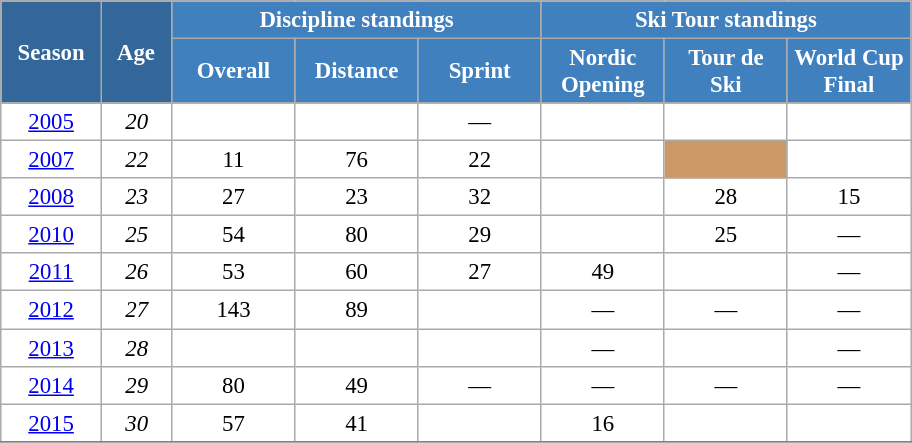<table class="wikitable" style="font-size:95%; text-align:center; border:grey solid 1px; border-collapse:collapse; background:#ffffff;">
<tr>
<th style="background-color:#369; color:white; width:60px;" rowspan="2"> Season </th>
<th style="background-color:#369; color:white; width:40px;" rowspan="2"> Age </th>
<th style="background-color:#4180be; color:white;" colspan="3">Discipline standings</th>
<th style="background-color:#4180be; color:white;" colspan="3">Ski Tour standings</th>
</tr>
<tr>
<th style="background-color:#4180be; color:white; width:75px;">Overall</th>
<th style="background-color:#4180be; color:white; width:75px;">Distance</th>
<th style="background-color:#4180be; color:white; width:75px;">Sprint</th>
<th style="background-color:#4180be; color:white; width:75px;">Nordic<br>Opening</th>
<th style="background-color:#4180be; color:white; width:75px;">Tour de<br>Ski</th>
<th style="background-color:#4180be; color:white; width:75px;">World Cup<br>Final</th>
</tr>
<tr>
<td><a href='#'>2005</a></td>
<td><em>20</em></td>
<td></td>
<td></td>
<td>—</td>
<td></td>
<td></td>
<td></td>
</tr>
<tr>
<td><a href='#'>2007</a></td>
<td><em>22</em></td>
<td>11</td>
<td>76</td>
<td>22</td>
<td></td>
<td style="background:#c96;"></td>
<td></td>
</tr>
<tr>
<td><a href='#'>2008</a></td>
<td><em>23</em></td>
<td>27</td>
<td>23</td>
<td>32</td>
<td></td>
<td>28</td>
<td>15</td>
</tr>
<tr>
<td><a href='#'>2010</a></td>
<td><em>25</em></td>
<td>54</td>
<td>80</td>
<td>29</td>
<td></td>
<td>25</td>
<td>—</td>
</tr>
<tr>
<td><a href='#'>2011</a></td>
<td><em>26</em></td>
<td>53</td>
<td>60</td>
<td>27</td>
<td>49</td>
<td></td>
<td>—</td>
</tr>
<tr>
<td><a href='#'>2012</a></td>
<td><em>27</em></td>
<td>143</td>
<td>89</td>
<td></td>
<td>—</td>
<td>—</td>
<td>—</td>
</tr>
<tr>
<td><a href='#'>2013</a></td>
<td><em>28</em></td>
<td></td>
<td></td>
<td></td>
<td>—</td>
<td></td>
<td>—</td>
</tr>
<tr>
<td><a href='#'>2014</a></td>
<td><em>29</em></td>
<td>80</td>
<td>49</td>
<td>—</td>
<td>—</td>
<td>—</td>
<td>—</td>
</tr>
<tr>
<td><a href='#'>2015</a></td>
<td><em>30</em></td>
<td>57</td>
<td>41</td>
<td></td>
<td>16</td>
<td></td>
<td></td>
</tr>
<tr>
</tr>
</table>
